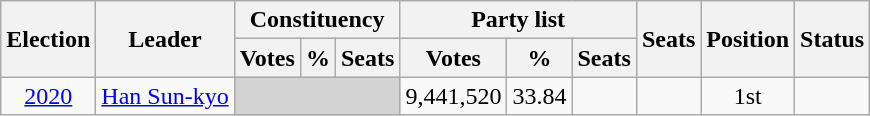<table class="wikitable" style="text-align:center">
<tr>
<th rowspan="2">Election</th>
<th rowspan="2">Leader</th>
<th colspan="3">Constituency</th>
<th colspan="3">Party list</th>
<th rowspan="2">Seats</th>
<th rowspan="2">Position</th>
<th rowspan="2">Status</th>
</tr>
<tr>
<th>Votes</th>
<th>%</th>
<th>Seats</th>
<th>Votes</th>
<th>%</th>
<th>Seats</th>
</tr>
<tr>
<td><a href='#'>2020</a></td>
<td><a href='#'>Han Sun-kyo</a></td>
<td colspan="3" bgcolor="lightgrey"></td>
<td>9,441,520</td>
<td>33.84</td>
<td></td>
<td></td>
<td>1st</td>
<td></td>
</tr>
</table>
